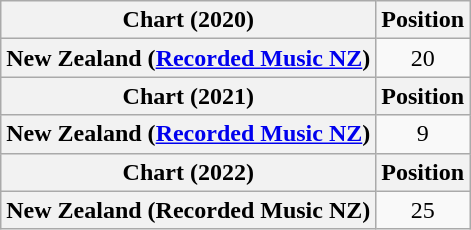<table class="wikitable sortable plainrowheaders" style="text-align:center">
<tr>
<th scope="col">Chart (2020)</th>
<th scope="col">Position</th>
</tr>
<tr>
<th scope="row">New Zealand (<a href='#'>Recorded Music NZ</a>)</th>
<td>20</td>
</tr>
<tr>
<th scope="col">Chart (2021)</th>
<th scope="col">Position</th>
</tr>
<tr>
<th scope="row">New Zealand (<a href='#'>Recorded Music NZ</a>)</th>
<td>9</td>
</tr>
<tr>
<th scope="col">Chart (2022)</th>
<th scope="col">Position</th>
</tr>
<tr>
<th scope="row">New Zealand (Recorded Music NZ)</th>
<td>25</td>
</tr>
</table>
